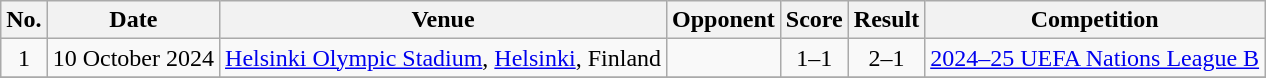<table class="wikitable">
<tr>
<th>No.</th>
<th>Date</th>
<th>Venue</th>
<th>Opponent</th>
<th>Score</th>
<th>Result</th>
<th>Competition</th>
</tr>
<tr>
<td align=center>1</td>
<td>10 October 2024</td>
<td><a href='#'>Helsinki Olympic Stadium</a>, <a href='#'>Helsinki</a>, Finland</td>
<td></td>
<td align=center>1–1</td>
<td align=center>2–1</td>
<td><a href='#'>2024–25 UEFA Nations League B</a></td>
</tr>
<tr>
</tr>
</table>
